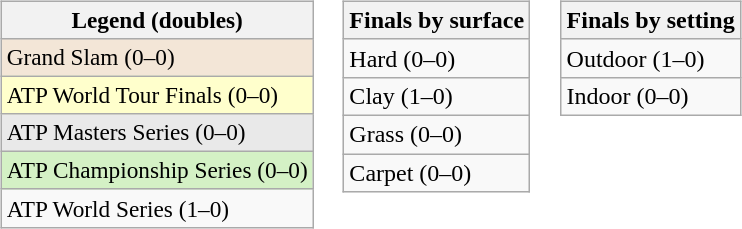<table>
<tr valign="top">
<td><br><table class=wikitable style=font-size:97%>
<tr>
<th>Legend (doubles)</th>
</tr>
<tr bgcolor=f3e6d7>
<td>Grand Slam (0–0)</td>
</tr>
<tr bgcolor=ffffcc>
<td>ATP World Tour Finals (0–0)</td>
</tr>
<tr bgcolor=e9e9e9>
<td>ATP Masters Series (0–0)</td>
</tr>
<tr style="background:#d4f1c5;">
<td>ATP Championship Series (0–0)</td>
</tr>
<tr>
<td>ATP World Series (1–0)</td>
</tr>
</table>
</td>
<td><br><table class="wikitable">
<tr>
<th>Finals by surface</th>
</tr>
<tr>
<td>Hard (0–0)</td>
</tr>
<tr>
<td>Clay (1–0)</td>
</tr>
<tr>
<td>Grass (0–0)</td>
</tr>
<tr>
<td>Carpet (0–0)</td>
</tr>
</table>
</td>
<td><br><table class="wikitable">
<tr>
<th>Finals by setting</th>
</tr>
<tr>
<td>Outdoor (1–0)</td>
</tr>
<tr>
<td>Indoor (0–0)</td>
</tr>
</table>
</td>
</tr>
</table>
